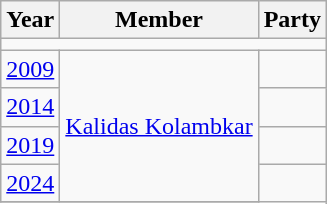<table class="wikitable">
<tr>
<th>Year</th>
<th>Member</th>
<th colspan="2">Party</th>
</tr>
<tr>
<td colspan="4"></td>
</tr>
<tr>
<td><a href='#'>2009</a></td>
<td rowspan="4"><a href='#'>Kalidas Kolambkar</a></td>
<td></td>
</tr>
<tr>
<td><a href='#'>2014</a></td>
</tr>
<tr>
<td><a href='#'>2019</a></td>
<td></td>
</tr>
<tr>
<td><a href='#'>2024</a></td>
</tr>
<tr>
</tr>
</table>
